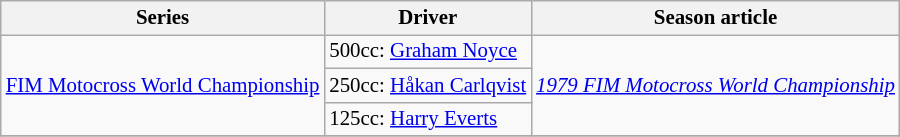<table class="wikitable" style="font-size: 87%;">
<tr>
<th>Series</th>
<th>Driver</th>
<th>Season article</th>
</tr>
<tr>
<td rowspan=3><a href='#'>FIM Motocross World Championship</a></td>
<td>500cc:  <a href='#'>Graham Noyce</a></td>
<td rowspan=3><em><a href='#'>1979 FIM Motocross World Championship</a></em></td>
</tr>
<tr>
<td>250cc:  <a href='#'>Håkan Carlqvist</a></td>
</tr>
<tr>
<td>125cc:  <a href='#'>Harry Everts</a></td>
</tr>
<tr>
</tr>
</table>
